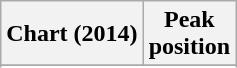<table class="wikitable sortable plainrowheaders">
<tr>
<th>Chart (2014)</th>
<th>Peak<br>position</th>
</tr>
<tr>
</tr>
<tr>
</tr>
<tr>
</tr>
<tr>
</tr>
</table>
